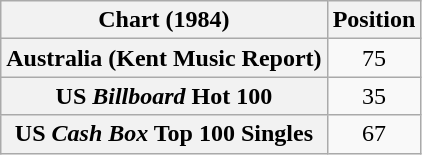<table class="wikitable sortable plainrowheaders" style="text-align:center">
<tr>
<th>Chart (1984)</th>
<th>Position</th>
</tr>
<tr>
<th scope="row">Australia (Kent Music Report)</th>
<td>75</td>
</tr>
<tr>
<th scope="row">US <em>Billboard</em> Hot 100</th>
<td>35</td>
</tr>
<tr>
<th scope="row">US <em>Cash Box</em> Top 100 Singles</th>
<td>67</td>
</tr>
</table>
